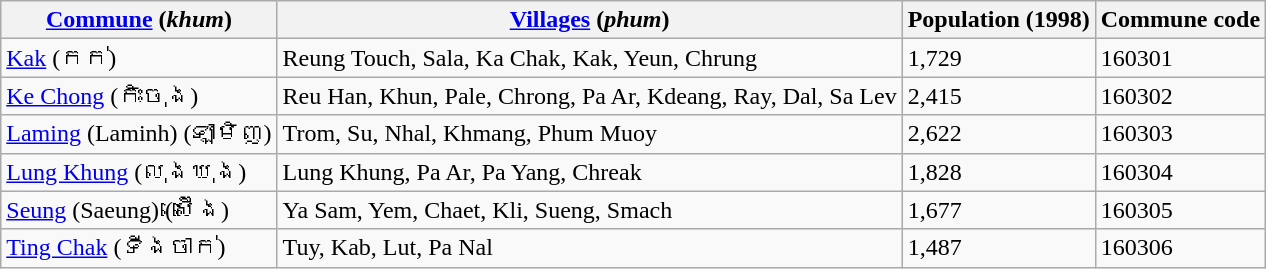<table class="wikitable">
<tr>
<th><a href='#'>Commune</a> (<em>khum</em>)</th>
<th><a href='#'>Villages</a> (<em>phum</em>)</th>
<th>Population (1998)</th>
<th>Commune code</th>
</tr>
<tr>
<td><a href='#'>Kak</a> (កក់)</td>
<td>Reung Touch, Sala, Ka Chak, Kak, Yeun, Chrung</td>
<td>1,729</td>
<td>160301</td>
</tr>
<tr>
<td><a href='#'>Ke Chong</a> (កិះចុង)</td>
<td>Reu Han, Khun, Pale, Chrong, Pa Ar, Kdeang, Ray, Dal, Sa Lev</td>
<td>2,415</td>
<td>160302</td>
</tr>
<tr>
<td><a href='#'>Laming</a> (Laminh) (ឡាមិញ)</td>
<td>Trom, Su, Nhal, Khmang, Phum Muoy</td>
<td>2,622</td>
<td>160303</td>
</tr>
<tr>
<td><a href='#'>Lung Khung</a> (លុងឃុង)</td>
<td>Lung Khung, Pa Ar, Pa Yang, Chreak</td>
<td>1,828</td>
<td>160304</td>
</tr>
<tr>
<td><a href='#'>Seung</a> (Saeung) (ស៊ើង)</td>
<td>Ya Sam, Yem, Chaet, Kli, Sueng, Smach</td>
<td>1,677</td>
<td>160305</td>
</tr>
<tr>
<td><a href='#'>Ting Chak</a> (ទីងចាក់)</td>
<td>Tuy, Kab, Lut, Pa Nal</td>
<td>1,487</td>
<td>160306</td>
</tr>
</table>
